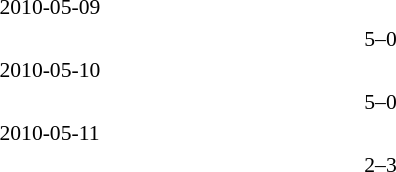<table style="font-size:90%">
<tr>
<th width=200></th>
<th width=100></th>
<th width=200></th>
</tr>
<tr>
<td colspan=3>2010-05-09</td>
</tr>
<tr>
<td align=right></td>
<td align=center>5–0</td>
<td></td>
</tr>
<tr>
<td colspan=3>2010-05-10</td>
</tr>
<tr>
<td align=right></td>
<td align=center>5–0</td>
<td></td>
</tr>
<tr>
<td colspan=3>2010-05-11</td>
</tr>
<tr>
<td align=right></td>
<td align=center>2–3</td>
<td></td>
</tr>
</table>
